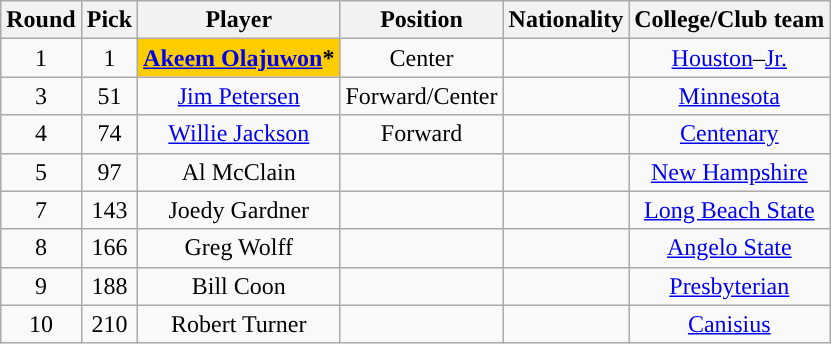<table class="wikitable sortable sortable">
<tr>
<th>Round</th>
<th>Pick</th>
<th>Player</th>
<th>Position</th>
<th>Nationality</th>
<th>College/Club team</th>
</tr>
<tr style="text-align: center">
<td>1</td>
<td>1</td>
<td bgcolor="#FFCC00"><strong><a href='#'>Akeem Olajuwon</a>*</strong></td>
<td>Center</td>
<td></td>
<td><a href='#'>Houston</a>–<a href='#'>Jr.</a></td>
</tr>
<tr style="text-align: center">
<td>3</td>
<td>51</td>
<td><a href='#'>Jim Petersen</a></td>
<td>Forward/Center</td>
<td></td>
<td><a href='#'>Minnesota</a></td>
</tr>
<tr style="text-align: center">
<td>4</td>
<td>74</td>
<td><a href='#'>Willie Jackson</a></td>
<td>Forward</td>
<td></td>
<td><a href='#'>Centenary</a></td>
</tr>
<tr style="text-align: center">
<td>5</td>
<td>97</td>
<td>Al McClain</td>
<td></td>
<td></td>
<td><a href='#'>New Hampshire</a></td>
</tr>
<tr style="text-align: center">
<td>7</td>
<td>143</td>
<td>Joedy Gardner</td>
<td></td>
<td></td>
<td><a href='#'>Long Beach State</a></td>
</tr>
<tr style="text-align: center">
<td>8</td>
<td>166</td>
<td>Greg Wolff</td>
<td></td>
<td></td>
<td><a href='#'>Angelo State</a></td>
</tr>
<tr style="text-align: center">
<td>9</td>
<td>188</td>
<td>Bill Coon</td>
<td></td>
<td></td>
<td><a href='#'>Presbyterian</a></td>
</tr>
<tr style="text-align: center">
<td>10</td>
<td>210</td>
<td>Robert Turner</td>
<td></td>
<td></td>
<td><a href='#'>Canisius</a></td>
</tr>
</table>
